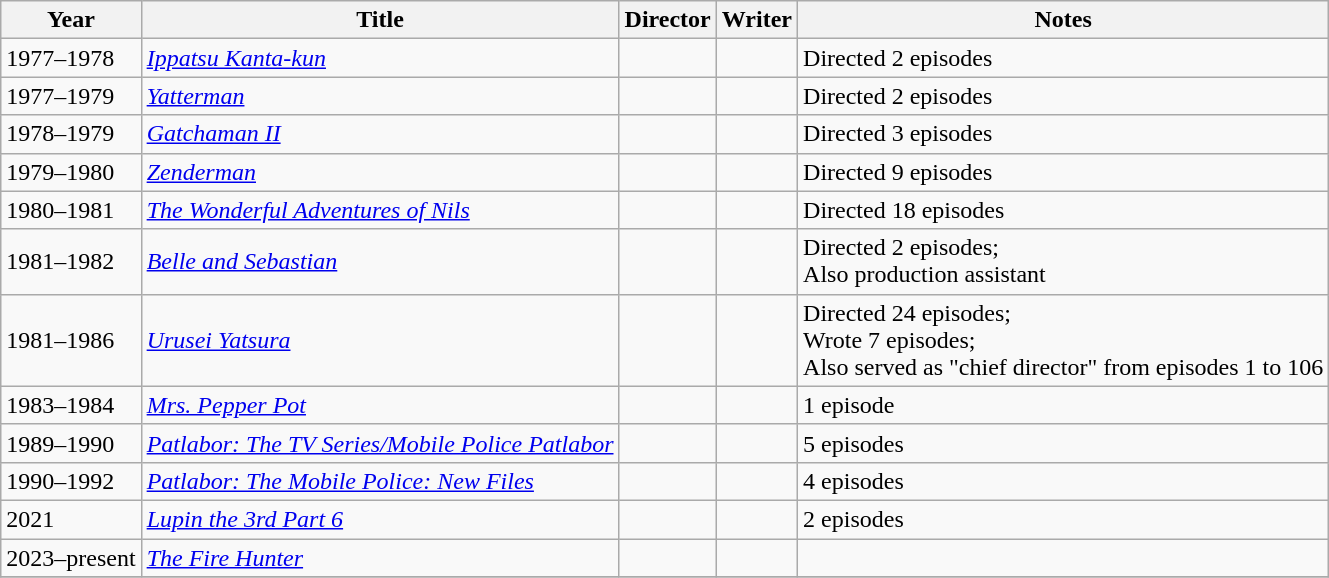<table class="wikitable">
<tr>
<th>Year</th>
<th>Title</th>
<th>Director</th>
<th>Writer</th>
<th>Notes</th>
</tr>
<tr>
<td>1977–1978</td>
<td><em><a href='#'>Ippatsu Kanta-kun</a></em></td>
<td></td>
<td></td>
<td>Directed 2 episodes</td>
</tr>
<tr>
<td>1977–1979</td>
<td><em><a href='#'>Yatterman</a></em></td>
<td></td>
<td></td>
<td>Directed 2 episodes</td>
</tr>
<tr>
<td>1978–1979</td>
<td><em><a href='#'>Gatchaman II</a></em></td>
<td></td>
<td></td>
<td>Directed 3 episodes</td>
</tr>
<tr>
<td>1979–1980</td>
<td><em><a href='#'>Zenderman</a></em></td>
<td></td>
<td></td>
<td>Directed 9 episodes</td>
</tr>
<tr>
<td>1980–1981</td>
<td><em><a href='#'>The Wonderful Adventures of Nils</a></em></td>
<td></td>
<td></td>
<td>Directed 18 episodes</td>
</tr>
<tr>
<td>1981–1982</td>
<td><em><a href='#'>Belle and Sebastian</a></em></td>
<td></td>
<td></td>
<td>Directed 2 episodes;<br> Also production assistant</td>
</tr>
<tr>
<td>1981–1986</td>
<td><em><a href='#'>Urusei Yatsura</a></em></td>
<td></td>
<td></td>
<td>Directed 24 episodes;<br>Wrote 7 episodes;<br>Also served as "chief director" from episodes 1 to 106</td>
</tr>
<tr>
<td>1983–1984</td>
<td><em><a href='#'>Mrs. Pepper Pot</a></em></td>
<td></td>
<td></td>
<td>1 episode</td>
</tr>
<tr>
<td>1989–1990</td>
<td><em><a href='#'>Patlabor: The TV Series/Mobile Police Patlabor</a></em></td>
<td></td>
<td></td>
<td>5 episodes</td>
</tr>
<tr>
<td>1990–1992</td>
<td><em><a href='#'>Patlabor: The Mobile Police: New Files</a></em></td>
<td></td>
<td></td>
<td>4 episodes</td>
</tr>
<tr>
<td>2021</td>
<td><em><a href='#'>Lupin the 3rd Part 6</a></em></td>
<td></td>
<td></td>
<td>2 episodes</td>
</tr>
<tr>
<td>2023–present</td>
<td><em><a href='#'>The Fire Hunter</a></em></td>
<td></td>
<td></td>
<td></td>
</tr>
<tr>
</tr>
</table>
